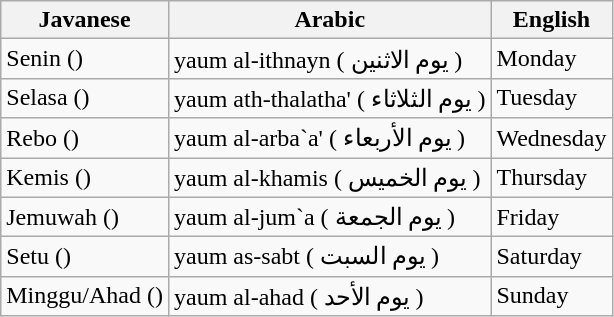<table class="wikitable">
<tr>
<th>Javanese</th>
<th>Arabic</th>
<th>English</th>
</tr>
<tr>
<td>Senin ()</td>
<td>yaum al-ithnayn ( يوم الاثنين )</td>
<td>Monday</td>
</tr>
<tr>
<td>Selasa ()</td>
<td>yaum ath-thalatha' ( يوم الثلاثاء )</td>
<td>Tuesday</td>
</tr>
<tr>
<td>Rebo ()</td>
<td>yaum al-arba`a' ( يوم الأربعاء )</td>
<td>Wednesday</td>
</tr>
<tr>
<td>Kemis ()</td>
<td>yaum al-khamis ( يوم الخميس )</td>
<td>Thursday</td>
</tr>
<tr>
<td>Jemuwah ()</td>
<td>yaum al-jum`a ( يوم الجمعة )</td>
<td>Friday</td>
</tr>
<tr>
<td>Setu ()</td>
<td>yaum as-sabt ( يوم السبت )</td>
<td>Saturday</td>
</tr>
<tr>
<td>Minggu/Ahad ()</td>
<td>yaum al-ahad ( يوم الأحد )</td>
<td>Sunday</td>
</tr>
</table>
